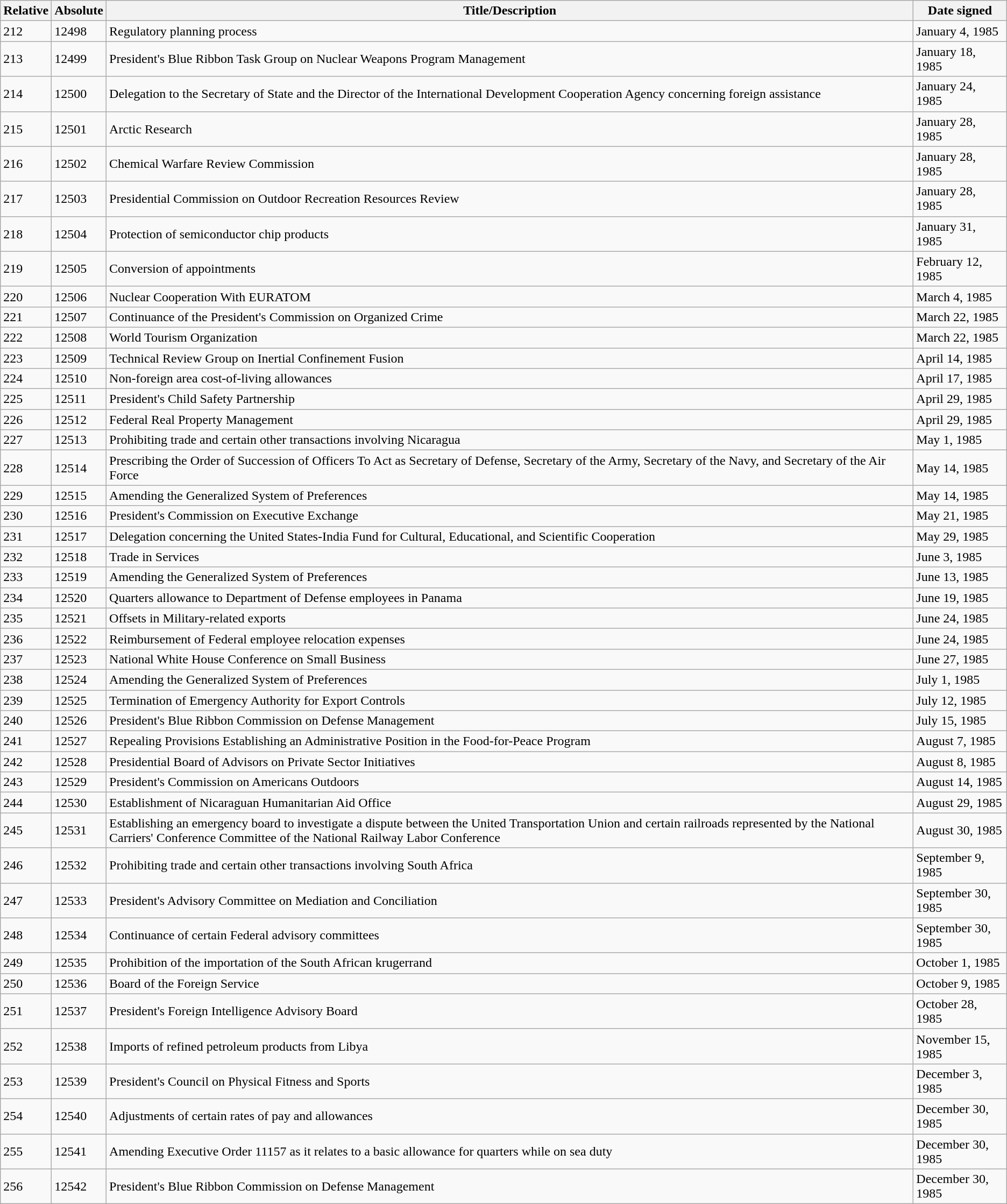<table class="wikitable">
<tr>
<th>Relative </th>
<th>Absolute </th>
<th>Title/Description</th>
<th>Date signed</th>
</tr>
<tr>
<td>212</td>
<td>12498</td>
<td>Regulatory planning process</td>
<td>January 4, 1985</td>
</tr>
<tr>
<td>213</td>
<td>12499</td>
<td>President's Blue Ribbon Task Group on Nuclear Weapons Program Management</td>
<td>January 18, 1985</td>
</tr>
<tr>
<td>214</td>
<td>12500</td>
<td>Delegation to the Secretary of State and the Director of the International Development Cooperation Agency concerning foreign assistance</td>
<td>January 24, 1985</td>
</tr>
<tr>
<td>215</td>
<td>12501</td>
<td>Arctic Research</td>
<td>January 28, 1985</td>
</tr>
<tr>
<td>216</td>
<td>12502</td>
<td>Chemical Warfare Review Commission</td>
<td>January 28, 1985</td>
</tr>
<tr>
<td>217</td>
<td>12503</td>
<td>Presidential Commission on Outdoor Recreation Resources Review</td>
<td>January 28, 1985</td>
</tr>
<tr>
<td>218</td>
<td>12504</td>
<td>Protection of semiconductor chip products</td>
<td>January 31, 1985</td>
</tr>
<tr>
<td>219</td>
<td>12505</td>
<td>Conversion of appointments</td>
<td>February 12, 1985</td>
</tr>
<tr>
<td>220</td>
<td>12506</td>
<td>Nuclear Cooperation With EURATOM</td>
<td>March 4, 1985</td>
</tr>
<tr>
<td>221</td>
<td>12507</td>
<td>Continuance of the President's Commission on Organized Crime</td>
<td>March 22, 1985</td>
</tr>
<tr>
<td>222</td>
<td>12508</td>
<td>World Tourism Organization</td>
<td>March 22, 1985</td>
</tr>
<tr>
<td>223</td>
<td>12509</td>
<td>Technical Review Group on Inertial Confinement Fusion</td>
<td>April 14, 1985</td>
</tr>
<tr>
<td>224</td>
<td>12510</td>
<td>Non-foreign area cost-of-living allowances</td>
<td>April 17, 1985</td>
</tr>
<tr>
<td>225</td>
<td>12511</td>
<td>President's Child Safety Partnership</td>
<td>April 29, 1985</td>
</tr>
<tr>
<td>226</td>
<td>12512</td>
<td>Federal Real Property Management</td>
<td>April 29, 1985</td>
</tr>
<tr>
<td>227</td>
<td>12513</td>
<td>Prohibiting trade and certain other transactions involving Nicaragua</td>
<td>May 1, 1985</td>
</tr>
<tr>
<td>228</td>
<td>12514</td>
<td>Prescribing the Order of Succession of Officers To Act as Secretary of Defense, Secretary of the Army, Secretary of the Navy, and Secretary of the Air Force</td>
<td>May 14, 1985</td>
</tr>
<tr>
<td>229</td>
<td>12515</td>
<td>Amending the Generalized System of Preferences</td>
<td>May 14, 1985</td>
</tr>
<tr>
<td>230</td>
<td>12516</td>
<td>President's Commission on Executive Exchange</td>
<td>May 21, 1985</td>
</tr>
<tr>
<td>231</td>
<td>12517</td>
<td>Delegation concerning the United States-India Fund for Cultural, Educational, and Scientific Cooperation</td>
<td>May 29, 1985</td>
</tr>
<tr>
<td>232</td>
<td>12518</td>
<td>Trade in Services</td>
<td>June 3, 1985</td>
</tr>
<tr>
<td>233</td>
<td>12519</td>
<td>Amending the Generalized System of Preferences</td>
<td>June 13, 1985</td>
</tr>
<tr>
<td>234</td>
<td>12520</td>
<td>Quarters allowance to Department of Defense employees in Panama</td>
<td>June 19, 1985</td>
</tr>
<tr>
<td>235</td>
<td>12521</td>
<td>Offsets in Military-related exports</td>
<td>June 24, 1985</td>
</tr>
<tr>
<td>236</td>
<td>12522</td>
<td>Reimbursement of Federal employee relocation expenses</td>
<td>June 24, 1985</td>
</tr>
<tr>
<td>237</td>
<td>12523</td>
<td>National White House Conference on Small Business</td>
<td>June 27, 1985</td>
</tr>
<tr>
<td>238</td>
<td>12524</td>
<td>Amending the Generalized System of Preferences</td>
<td>July 1, 1985</td>
</tr>
<tr>
<td>239</td>
<td>12525</td>
<td>Termination of Emergency Authority for Export Controls</td>
<td>July 12, 1985</td>
</tr>
<tr>
<td>240</td>
<td>12526</td>
<td>President's Blue Ribbon Commission on Defense Management</td>
<td>July 15, 1985</td>
</tr>
<tr>
<td>241</td>
<td>12527</td>
<td>Repealing Provisions Establishing an Administrative Position in the Food-for-Peace Program</td>
<td>August 7, 1985</td>
</tr>
<tr>
<td>242</td>
<td>12528</td>
<td>Presidential Board of Advisors on Private Sector Initiatives</td>
<td>August 8, 1985</td>
</tr>
<tr>
<td>243</td>
<td>12529</td>
<td>President's Commission on Americans Outdoors</td>
<td>August 14, 1985</td>
</tr>
<tr>
<td>244</td>
<td>12530</td>
<td>Establishment of Nicaraguan Humanitarian Aid Office</td>
<td>August 29, 1985</td>
</tr>
<tr>
<td>245</td>
<td>12531</td>
<td>Establishing an emergency board to investigate a dispute between the United Transportation Union and certain railroads represented by the National Carriers' Conference Committee of the National Railway Labor Conference</td>
<td>August 30, 1985</td>
</tr>
<tr>
<td>246</td>
<td>12532</td>
<td>Prohibiting trade and certain other transactions involving South Africa</td>
<td>September 9, 1985</td>
</tr>
<tr>
<td>247</td>
<td>12533</td>
<td>President's Advisory Committee on Mediation and Conciliation</td>
<td>September 30, 1985</td>
</tr>
<tr>
<td>248</td>
<td>12534</td>
<td>Continuance of certain Federal advisory committees</td>
<td>September 30, 1985</td>
</tr>
<tr>
<td>249</td>
<td>12535</td>
<td>Prohibition of the importation of the South African krugerrand</td>
<td>October 1, 1985</td>
</tr>
<tr>
<td>250</td>
<td>12536</td>
<td>Board of the Foreign Service</td>
<td>October 9, 1985</td>
</tr>
<tr>
<td>251</td>
<td>12537</td>
<td>President's Foreign Intelligence Advisory Board</td>
<td>October 28, 1985</td>
</tr>
<tr>
<td>252</td>
<td>12538</td>
<td>Imports of refined petroleum products from Libya</td>
<td>November 15, 1985</td>
</tr>
<tr>
<td>253</td>
<td>12539</td>
<td>President's Council on Physical Fitness and Sports</td>
<td>December 3, 1985</td>
</tr>
<tr>
<td>254</td>
<td>12540</td>
<td>Adjustments of certain rates of pay and allowances</td>
<td>December 30, 1985</td>
</tr>
<tr>
<td>255</td>
<td>12541</td>
<td>Amending Executive Order 11157 as it relates to a basic allowance for quarters while on sea duty</td>
<td>December 30, 1985</td>
</tr>
<tr>
<td>256</td>
<td>12542</td>
<td>President's Blue Ribbon Commission on Defense Management</td>
<td>December 30, 1985</td>
</tr>
</table>
